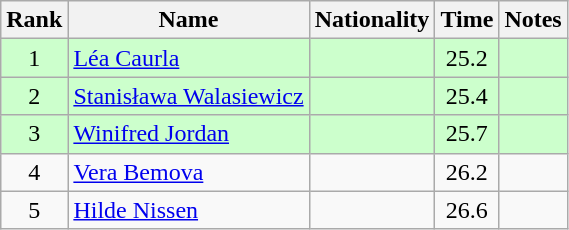<table class="wikitable sortable" style="text-align:center">
<tr>
<th>Rank</th>
<th>Name</th>
<th>Nationality</th>
<th>Time</th>
<th>Notes</th>
</tr>
<tr bgcolor=ccffcc>
<td>1</td>
<td align=left><a href='#'>Léa Caurla</a></td>
<td align=left></td>
<td>25.2</td>
<td></td>
</tr>
<tr bgcolor=ccffcc>
<td>2</td>
<td align=left><a href='#'>Stanisława Walasiewicz</a></td>
<td align=left></td>
<td>25.4</td>
<td></td>
</tr>
<tr bgcolor=ccffcc>
<td>3</td>
<td align=left><a href='#'>Winifred Jordan</a></td>
<td align=left></td>
<td>25.7</td>
<td></td>
</tr>
<tr>
<td>4</td>
<td align=left><a href='#'>Vera Bemova</a></td>
<td align=left></td>
<td>26.2</td>
<td></td>
</tr>
<tr>
<td>5</td>
<td align=left><a href='#'>Hilde Nissen</a></td>
<td align=left></td>
<td>26.6</td>
<td></td>
</tr>
</table>
